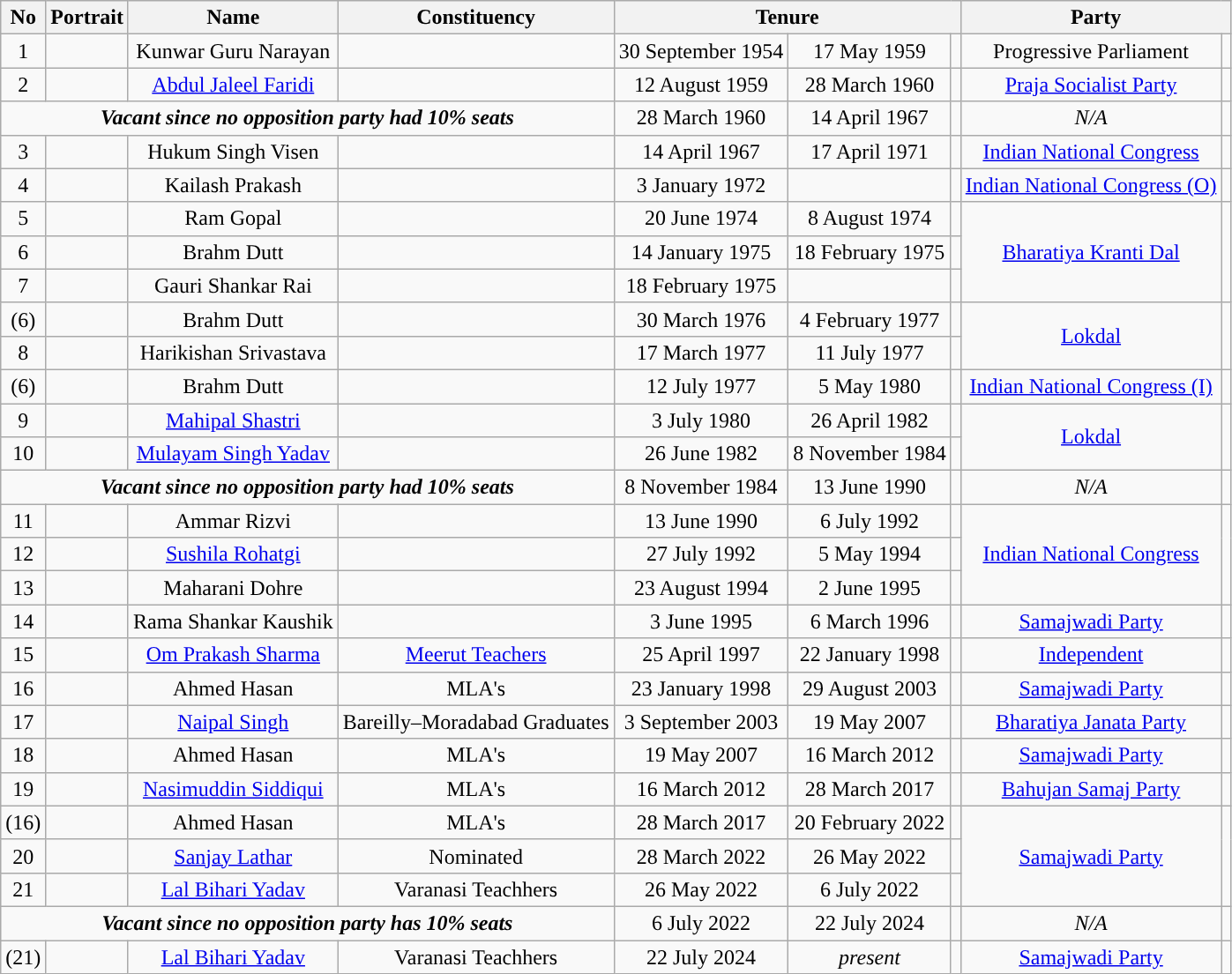<table class="wikitable" style="text-align:center">
<tr>
<th>No</th>
<th>Portrait</th>
<th>Name</th>
<th>Constituency</th>
<th colspan="3">Tenure</th>
<th colspan="2">Party</th>
</tr>
<tr>
<td>1</td>
<td></td>
<td>Kunwar Guru Narayan</td>
<td></td>
<td>30 September 1954</td>
<td>17 May 1959</td>
<td></td>
<td>Progressive Parliament</td>
<td style="background-color: "></td>
</tr>
<tr>
<td>2</td>
<td></td>
<td><a href='#'>Abdul Jaleel Faridi</a></td>
<td></td>
<td>12 August 1959</td>
<td>28 March 1960</td>
<td></td>
<td><a href='#'>Praja Socialist Party</a></td>
<td style="background-color: "></td>
</tr>
<tr>
<td colspan="4"><strong><em>Vacant since no opposition party had 10% seats</em></strong></td>
<td>28 March 1960</td>
<td>14 April 1967</td>
<td></td>
<td colspan="1"><em>N/A</em></td>
</tr>
<tr>
<td>3</td>
<td></td>
<td>Hukum Singh Visen</td>
<td></td>
<td>14 April 1967</td>
<td>17 April 1971</td>
<td></td>
<td><a href='#'>Indian National Congress</a></td>
<td style="background-color: "></td>
</tr>
<tr>
<td>4</td>
<td></td>
<td>Kailash Prakash</td>
<td></td>
<td>3 January 1972</td>
<td></td>
<td></td>
<td><a href='#'>Indian National Congress (O)</a></td>
<td style="background-color: "></td>
</tr>
<tr>
<td>5</td>
<td></td>
<td>Ram Gopal</td>
<td></td>
<td>20 June 1974</td>
<td>8 August 1974</td>
<td></td>
<td rowspan="3"><a href='#'>Bharatiya Kranti Dal</a></td>
<td rowspan="3" style="background-color: "></td>
</tr>
<tr>
<td>6</td>
<td></td>
<td>Brahm Dutt</td>
<td></td>
<td>14 January 1975</td>
<td>18 February 1975</td>
<td></td>
</tr>
<tr>
<td>7</td>
<td></td>
<td>Gauri Shankar Rai</td>
<td></td>
<td>18 February 1975</td>
<td></td>
<td></td>
</tr>
<tr>
<td>(6)</td>
<td></td>
<td>Brahm Dutt</td>
<td></td>
<td>30 March 1976</td>
<td>4 February 1977</td>
<td></td>
<td rowspan="2"><a href='#'>Lokdal</a></td>
<td rowspan="2" style="background-color: "></td>
</tr>
<tr>
<td>8</td>
<td></td>
<td>Harikishan Srivastava</td>
<td></td>
<td>17 March 1977</td>
<td>11 July 1977</td>
<td></td>
</tr>
<tr>
<td>(6)</td>
<td></td>
<td>Brahm Dutt</td>
<td></td>
<td>12 July 1977</td>
<td>5 May 1980</td>
<td></td>
<td><a href='#'>Indian National Congress (I)</a></td>
<td style="background-color: "></td>
</tr>
<tr>
<td>9</td>
<td></td>
<td><a href='#'>Mahipal Shastri</a></td>
<td></td>
<td>3 July 1980</td>
<td>26 April 1982</td>
<td></td>
<td rowspan="2"><a href='#'>Lokdal</a></td>
<td rowspan="2" style="background-color: "></td>
</tr>
<tr>
<td>10</td>
<td></td>
<td><a href='#'>Mulayam Singh Yadav</a></td>
<td></td>
<td>26 June 1982</td>
<td>8 November 1984</td>
<td></td>
</tr>
<tr>
<td colspan="4"><strong><em>Vacant since no opposition party had 10% seats</em></strong></td>
<td>8 November 1984</td>
<td>13 June 1990</td>
<td></td>
<td colspan="1"><em>N/A</em></td>
</tr>
<tr>
<td>11</td>
<td></td>
<td>Ammar Rizvi</td>
<td></td>
<td>13 June 1990</td>
<td>6 July 1992</td>
<td></td>
<td rowspan="3"><a href='#'>Indian National Congress</a></td>
<td rowspan="3" style="background-color: "></td>
</tr>
<tr>
<td>12</td>
<td></td>
<td><a href='#'>Sushila Rohatgi</a></td>
<td></td>
<td>27 July 1992</td>
<td>5 May 1994</td>
<td></td>
</tr>
<tr>
<td>13</td>
<td></td>
<td>Maharani Dohre</td>
<td></td>
<td>23 August 1994</td>
<td>2 June 1995</td>
<td></td>
</tr>
<tr>
<td>14</td>
<td></td>
<td>Rama Shankar Kaushik</td>
<td></td>
<td>3 June 1995</td>
<td>6 March 1996</td>
<td></td>
<td><a href='#'>Samajwadi Party</a></td>
<td style="background-color: "></td>
</tr>
<tr>
<td>15</td>
<td></td>
<td><a href='#'>Om Prakash Sharma</a></td>
<td><a href='#'>Meerut Teachers</a></td>
<td>25 April 1997</td>
<td>22 January 1998</td>
<td></td>
<td><a href='#'>Independent</a></td>
<td style="background-color: "></td>
</tr>
<tr>
<td>16</td>
<td></td>
<td>Ahmed Hasan</td>
<td>MLA's</td>
<td>23 January 1998</td>
<td>29 August 2003</td>
<td></td>
<td><a href='#'>Samajwadi Party</a></td>
<td style="background-color: "></td>
</tr>
<tr>
<td>17</td>
<td></td>
<td><a href='#'>Naipal Singh</a></td>
<td>Bareilly–Moradabad Graduates</td>
<td>3 September 2003</td>
<td>19 May 2007</td>
<td></td>
<td><a href='#'>Bharatiya Janata Party</a></td>
<td style="background-color: "></td>
</tr>
<tr>
<td>18</td>
<td></td>
<td>Ahmed Hasan</td>
<td>MLA's</td>
<td>19 May 2007</td>
<td>16 March 2012</td>
<td></td>
<td><a href='#'>Samajwadi Party</a></td>
<td style="background-color: "></td>
</tr>
<tr>
<td>19</td>
<td></td>
<td><a href='#'>Nasimuddin Siddiqui</a></td>
<td>MLA's</td>
<td>16 March 2012</td>
<td>28 March 2017</td>
<td></td>
<td><a href='#'>Bahujan Samaj Party</a></td>
<td style="background-color: "></td>
</tr>
<tr>
<td>(16)</td>
<td></td>
<td>Ahmed Hasan</td>
<td>MLA's</td>
<td>28 March 2017</td>
<td>20 February 2022</td>
<td></td>
<td rowspan="3"><a href='#'>Samajwadi Party</a></td>
<td rowspan="3" style="background-color: "></td>
</tr>
<tr>
<td>20</td>
<td></td>
<td><a href='#'>Sanjay Lathar</a></td>
<td>Nominated</td>
<td>28 March 2022</td>
<td>26 May 2022</td>
<td></td>
</tr>
<tr>
<td>21</td>
<td></td>
<td><a href='#'>Lal Bihari Yadav</a></td>
<td>Varanasi Teachhers</td>
<td>26 May 2022</td>
<td>6 July 2022</td>
<td></td>
</tr>
<tr>
<td colspan="4"><strong><em>Vacant since no opposition party has 10% seats</em></strong></td>
<td>6 July 2022</td>
<td>22 July 2024</td>
<td></td>
<td colspan="1"><em>N/A</em></td>
</tr>
<tr>
<td>(21)</td>
<td></td>
<td><a href='#'>Lal Bihari Yadav</a></td>
<td>Varanasi Teachhers</td>
<td>22 July 2024</td>
<td><em>present</em></td>
<td></td>
<td rowspan="1"><a href='#'>Samajwadi Party</a></td>
<td rowspan="1" style="background-color: "></td>
</tr>
</table>
